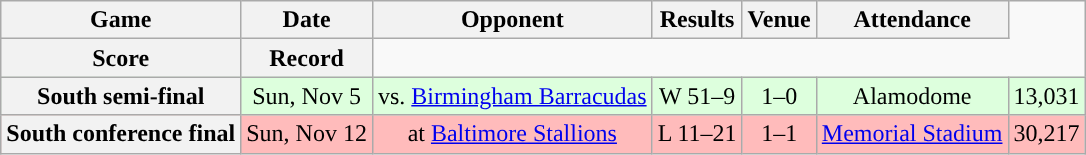<table class="wikitable" style="text-align:center">
<tr>
<th>Game</th>
<th>Date</th>
<th>Opponent</th>
<th>Results</th>
<th>Venue</th>
<th>Attendance</th>
</tr>
<tr>
<th>Score</th>
<th>Record</th>
</tr>
<tr style="background:#ddffdd">
<th>South semi-final</th>
<td>Sun, Nov 5</td>
<td>vs. <a href='#'>Birmingham Barracudas</a></td>
<td>W 51–9</td>
<td>1–0</td>
<td>Alamodome</td>
<td>13,031</td>
</tr>
<tr style="background:#ffbbbb">
<th>South conference final</th>
<td>Sun, Nov 12</td>
<td>at <a href='#'>Baltimore Stallions</a></td>
<td>L 11–21</td>
<td>1–1</td>
<td><a href='#'>Memorial Stadium</a></td>
<td>30,217</td>
</tr>
</table>
